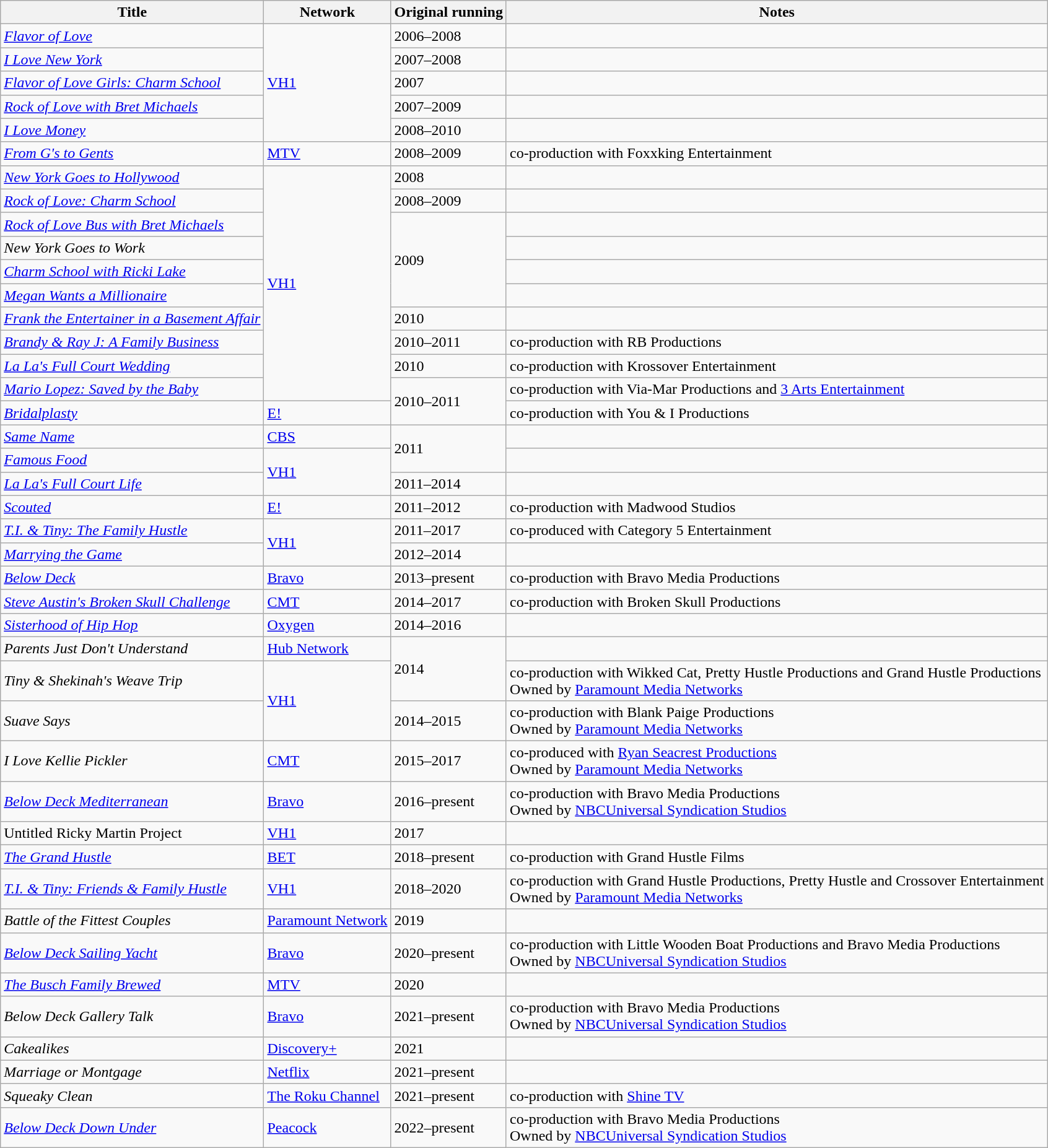<table class="wikitable sortable">
<tr>
<th>Title</th>
<th>Network</th>
<th>Original running</th>
<th>Notes</th>
</tr>
<tr>
<td><em><a href='#'>Flavor of Love</a></em></td>
<td rowspan="5"><a href='#'>VH1</a></td>
<td>2006–2008</td>
<td></td>
</tr>
<tr>
<td><em><a href='#'>I Love New York</a></em></td>
<td>2007–2008</td>
<td></td>
</tr>
<tr>
<td><em><a href='#'>Flavor of Love Girls: Charm School</a></em></td>
<td>2007</td>
<td></td>
</tr>
<tr>
<td><em><a href='#'>Rock of Love with Bret Michaels</a></em></td>
<td>2007–2009</td>
<td></td>
</tr>
<tr>
<td><em><a href='#'>I Love Money</a></em></td>
<td>2008–2010</td>
<td></td>
</tr>
<tr>
<td><em><a href='#'>From G's to Gents</a></em></td>
<td><a href='#'>MTV</a></td>
<td>2008–2009</td>
<td>co-production with Foxxking Entertainment</td>
</tr>
<tr>
<td><em><a href='#'>New York Goes to Hollywood</a></em></td>
<td rowspan="10"><a href='#'>VH1</a></td>
<td>2008</td>
<td></td>
</tr>
<tr>
<td><em><a href='#'>Rock of Love: Charm School</a></em></td>
<td>2008–2009</td>
<td></td>
</tr>
<tr>
<td><em><a href='#'>Rock of Love Bus with Bret Michaels</a></em></td>
<td rowspan="4">2009</td>
<td></td>
</tr>
<tr>
<td><em>New York Goes to Work</em></td>
<td></td>
</tr>
<tr>
<td><em><a href='#'>Charm School with Ricki Lake</a></em></td>
<td></td>
</tr>
<tr>
<td><em><a href='#'>Megan Wants a Millionaire</a></em></td>
<td></td>
</tr>
<tr>
<td><em><a href='#'>Frank the Entertainer in a Basement Affair</a></em></td>
<td>2010</td>
<td></td>
</tr>
<tr>
<td><em><a href='#'>Brandy & Ray J: A Family Business</a></em></td>
<td>2010–2011</td>
<td>co-production with RB Productions</td>
</tr>
<tr>
<td><em><a href='#'>La La's Full Court Wedding</a></em></td>
<td>2010</td>
<td>co-production with Krossover Entertainment</td>
</tr>
<tr>
<td><em><a href='#'>Mario Lopez: Saved by the Baby</a></em></td>
<td rowspan="2">2010–2011</td>
<td>co-production with Via-Mar Productions and <a href='#'>3 Arts Entertainment</a></td>
</tr>
<tr>
<td><em><a href='#'>Bridalplasty</a></em></td>
<td><a href='#'>E!</a></td>
<td>co-production with You & I Productions</td>
</tr>
<tr>
<td><em><a href='#'>Same Name</a></em></td>
<td><a href='#'>CBS</a></td>
<td rowspan="2">2011</td>
<td></td>
</tr>
<tr>
<td><em><a href='#'>Famous Food</a></em></td>
<td rowspan="2"><a href='#'>VH1</a></td>
<td></td>
</tr>
<tr>
<td><em><a href='#'>La La's Full Court Life</a></em></td>
<td>2011–2014</td>
<td></td>
</tr>
<tr>
<td><em><a href='#'>Scouted</a></em></td>
<td><a href='#'>E!</a></td>
<td>2011–2012</td>
<td>co-production with Madwood Studios</td>
</tr>
<tr>
<td><em><a href='#'>T.I. & Tiny: The Family Hustle</a></em></td>
<td rowspan="2"><a href='#'>VH1</a></td>
<td>2011–2017</td>
<td>co-produced with Category 5 Entertainment</td>
</tr>
<tr>
<td><em><a href='#'>Marrying the Game</a></em></td>
<td>2012–2014</td>
<td></td>
</tr>
<tr>
<td><em><a href='#'>Below Deck</a></em></td>
<td><a href='#'>Bravo</a></td>
<td>2013–present</td>
<td>co-production with Bravo Media Productions</td>
</tr>
<tr>
<td><em><a href='#'>Steve Austin's Broken Skull Challenge</a></em></td>
<td><a href='#'>CMT</a></td>
<td>2014–2017</td>
<td>co-production with Broken Skull Productions</td>
</tr>
<tr>
<td><em><a href='#'>Sisterhood of Hip Hop</a></em></td>
<td><a href='#'>Oxygen</a></td>
<td>2014–2016</td>
<td></td>
</tr>
<tr>
<td><em>Parents Just Don't Understand</em></td>
<td><a href='#'>Hub Network</a></td>
<td rowspan="2">2014</td>
<td></td>
</tr>
<tr>
<td><em>Tiny & Shekinah's Weave Trip</em></td>
<td rowspan="2"><a href='#'>VH1</a></td>
<td>co-production with Wikked Cat, Pretty Hustle Productions and Grand Hustle Productions<br>Owned by <a href='#'>Paramount Media Networks</a></td>
</tr>
<tr>
<td><em>Suave Says</em></td>
<td>2014–2015</td>
<td>co-production with Blank Paige Productions<br>Owned by <a href='#'>Paramount Media Networks</a></td>
</tr>
<tr>
<td><em>I Love Kellie Pickler</em></td>
<td><a href='#'>CMT</a></td>
<td>2015–2017</td>
<td>co-produced with <a href='#'>Ryan Seacrest Productions</a><br>Owned by <a href='#'>Paramount Media Networks</a></td>
</tr>
<tr>
<td><em><a href='#'>Below Deck Mediterranean</a></em></td>
<td><a href='#'>Bravo</a></td>
<td>2016–present</td>
<td>co-production with Bravo Media Productions<br>Owned by <a href='#'>NBCUniversal Syndication Studios</a></td>
</tr>
<tr>
<td>Untitled Ricky Martin Project </td>
<td><a href='#'>VH1</a></td>
<td>2017</td>
<td></td>
</tr>
<tr>
<td><em><a href='#'>The Grand Hustle</a></em></td>
<td><a href='#'>BET</a></td>
<td>2018–present</td>
<td>co-production with Grand Hustle Films</td>
</tr>
<tr>
<td><em><a href='#'>T.I. & Tiny: Friends & Family Hustle</a></em></td>
<td><a href='#'>VH1</a></td>
<td>2018–2020</td>
<td>co-production with Grand Hustle Productions, Pretty Hustle and Crossover Entertainment<br>Owned by <a href='#'>Paramount Media Networks</a></td>
</tr>
<tr>
<td><em>Battle of the Fittest Couples</em></td>
<td><a href='#'>Paramount Network</a></td>
<td>2019</td>
<td></td>
</tr>
<tr>
<td><em><a href='#'>Below Deck Sailing Yacht</a></em></td>
<td><a href='#'>Bravo</a></td>
<td>2020–present</td>
<td>co-production with Little Wooden Boat Productions and Bravo Media Productions<br>Owned by <a href='#'>NBCUniversal Syndication Studios</a></td>
</tr>
<tr>
<td><em><a href='#'>The Busch Family Brewed</a></em></td>
<td><a href='#'>MTV</a></td>
<td>2020</td>
<td></td>
</tr>
<tr>
<td><em>Below Deck Gallery Talk</em></td>
<td><a href='#'>Bravo</a></td>
<td>2021–present</td>
<td>co-production with Bravo Media Productions<br>Owned by <a href='#'>NBCUniversal Syndication Studios</a></td>
</tr>
<tr>
<td><em>Cakealikes</em></td>
<td><a href='#'>Discovery+</a></td>
<td>2021</td>
<td></td>
</tr>
<tr>
<td><em>Marriage or Montgage</em></td>
<td><a href='#'>Netflix</a></td>
<td>2021–present</td>
<td></td>
</tr>
<tr>
<td><em>Squeaky Clean</em></td>
<td><a href='#'>The Roku Channel</a></td>
<td>2021–present</td>
<td>co-production with <a href='#'>Shine TV</a></td>
</tr>
<tr>
<td><em><a href='#'>Below Deck Down Under</a></em></td>
<td><a href='#'>Peacock</a></td>
<td>2022–present</td>
<td>co-production with Bravo Media Productions<br>Owned by <a href='#'>NBCUniversal Syndication Studios</a></td>
</tr>
</table>
